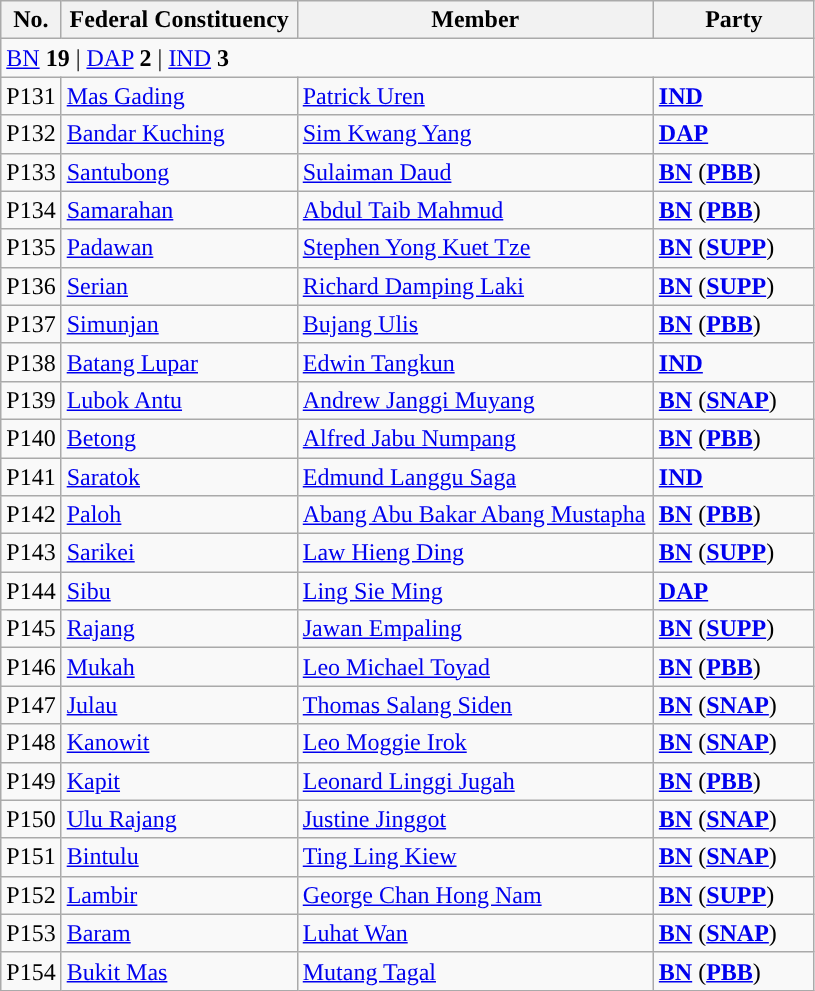<table class="wikitable sortable">
<tr>
<th style="width:30px;">No.</th>
<th style="width:150px;">Federal Constituency</th>
<th style="width:230px;">Member</th>
<th style="width:100px;">Party</th>
</tr>
<tr>
<td colspan="4"><a href='#'>BN</a> <strong>19</strong> | <a href='#'>DAP</a> <strong>2</strong> | <a href='#'>IND</a> <strong>3</strong></td>
</tr>
<tr>
<td>P131</td>
<td><a href='#'>Mas Gading</a></td>
<td><a href='#'>Patrick Uren</a></td>
<td><strong><a href='#'>IND</a></strong></td>
</tr>
<tr>
<td>P132</td>
<td><a href='#'>Bandar Kuching</a></td>
<td><a href='#'>Sim Kwang Yang</a></td>
<td><strong><a href='#'>DAP</a></strong></td>
</tr>
<tr>
<td>P133</td>
<td><a href='#'>Santubong</a></td>
<td><a href='#'>Sulaiman Daud</a></td>
<td><strong><a href='#'>BN</a></strong> (<strong><a href='#'>PBB</a></strong>)</td>
</tr>
<tr>
<td>P134</td>
<td><a href='#'>Samarahan</a></td>
<td><a href='#'>Abdul Taib Mahmud</a></td>
<td><strong><a href='#'>BN</a></strong> (<strong><a href='#'>PBB</a></strong>)</td>
</tr>
<tr>
<td>P135</td>
<td><a href='#'>Padawan</a></td>
<td><a href='#'>Stephen Yong Kuet Tze</a></td>
<td><strong><a href='#'>BN</a></strong> (<strong><a href='#'>SUPP</a></strong>)</td>
</tr>
<tr>
<td>P136</td>
<td><a href='#'>Serian</a></td>
<td><a href='#'>Richard Damping Laki</a></td>
<td><strong><a href='#'>BN</a></strong> (<strong><a href='#'>SUPP</a></strong>)</td>
</tr>
<tr>
<td>P137</td>
<td><a href='#'>Simunjan</a></td>
<td><a href='#'>Bujang Ulis</a></td>
<td><strong><a href='#'>BN</a></strong> (<strong><a href='#'>PBB</a></strong>)</td>
</tr>
<tr>
<td>P138</td>
<td><a href='#'>Batang Lupar</a></td>
<td><a href='#'>Edwin Tangkun</a></td>
<td><strong><a href='#'>IND</a></strong></td>
</tr>
<tr>
<td>P139</td>
<td><a href='#'>Lubok Antu</a></td>
<td><a href='#'>Andrew Janggi Muyang</a></td>
<td><strong><a href='#'>BN</a></strong> (<strong><a href='#'>SNAP</a></strong>)</td>
</tr>
<tr>
<td>P140</td>
<td><a href='#'>Betong</a></td>
<td><a href='#'>Alfred Jabu Numpang</a></td>
<td><strong><a href='#'>BN</a></strong> (<strong><a href='#'>PBB</a></strong>)</td>
</tr>
<tr>
<td>P141</td>
<td><a href='#'>Saratok</a></td>
<td><a href='#'>Edmund Langgu Saga</a></td>
<td><strong><a href='#'>IND</a></strong></td>
</tr>
<tr>
<td>P142</td>
<td><a href='#'>Paloh</a></td>
<td><a href='#'>Abang Abu Bakar Abang Mustapha</a></td>
<td><strong><a href='#'>BN</a></strong> (<strong><a href='#'>PBB</a></strong>)</td>
</tr>
<tr>
<td>P143</td>
<td><a href='#'>Sarikei</a></td>
<td><a href='#'>Law Hieng Ding</a></td>
<td><strong><a href='#'>BN</a></strong> (<strong><a href='#'>SUPP</a></strong>)</td>
</tr>
<tr>
<td>P144</td>
<td><a href='#'>Sibu</a></td>
<td><a href='#'>Ling Sie Ming</a></td>
<td><strong><a href='#'>DAP</a></strong></td>
</tr>
<tr>
<td>P145</td>
<td><a href='#'>Rajang</a></td>
<td><a href='#'>Jawan Empaling</a></td>
<td><strong><a href='#'>BN</a></strong> (<strong><a href='#'>SUPP</a></strong>)</td>
</tr>
<tr>
<td>P146</td>
<td><a href='#'>Mukah</a></td>
<td><a href='#'>Leo Michael Toyad</a></td>
<td><strong><a href='#'>BN</a></strong> (<strong><a href='#'>PBB</a></strong>)</td>
</tr>
<tr>
<td>P147</td>
<td><a href='#'>Julau</a></td>
<td><a href='#'>Thomas Salang Siden</a></td>
<td><strong><a href='#'>BN</a></strong> (<strong><a href='#'>SNAP</a></strong>)</td>
</tr>
<tr>
<td>P148</td>
<td><a href='#'>Kanowit</a></td>
<td><a href='#'>Leo Moggie Irok</a></td>
<td><strong><a href='#'>BN</a></strong> (<strong><a href='#'>SNAP</a></strong>)</td>
</tr>
<tr>
<td>P149</td>
<td><a href='#'>Kapit</a></td>
<td><a href='#'>Leonard Linggi Jugah</a></td>
<td><strong><a href='#'>BN</a></strong> (<strong><a href='#'>PBB</a></strong>)</td>
</tr>
<tr>
<td>P150</td>
<td><a href='#'>Ulu Rajang</a></td>
<td><a href='#'>Justine Jinggot</a></td>
<td><strong><a href='#'>BN</a></strong> (<strong><a href='#'>SNAP</a></strong>)</td>
</tr>
<tr>
<td>P151</td>
<td><a href='#'>Bintulu</a></td>
<td><a href='#'>Ting Ling Kiew</a></td>
<td><strong><a href='#'>BN</a></strong> (<strong><a href='#'>SNAP</a></strong>)</td>
</tr>
<tr>
<td>P152</td>
<td><a href='#'>Lambir</a></td>
<td><a href='#'>George Chan Hong Nam</a></td>
<td><strong><a href='#'>BN</a></strong> (<strong><a href='#'>SUPP</a></strong>)</td>
</tr>
<tr>
<td>P153</td>
<td><a href='#'>Baram</a></td>
<td><a href='#'>Luhat Wan</a></td>
<td><strong><a href='#'>BN</a></strong> (<strong><a href='#'>SNAP</a></strong>)</td>
</tr>
<tr>
<td>P154</td>
<td><a href='#'>Bukit Mas</a></td>
<td><a href='#'>Mutang Tagal</a></td>
<td><strong><a href='#'>BN</a></strong> (<strong><a href='#'>PBB</a></strong>)</td>
</tr>
</table>
